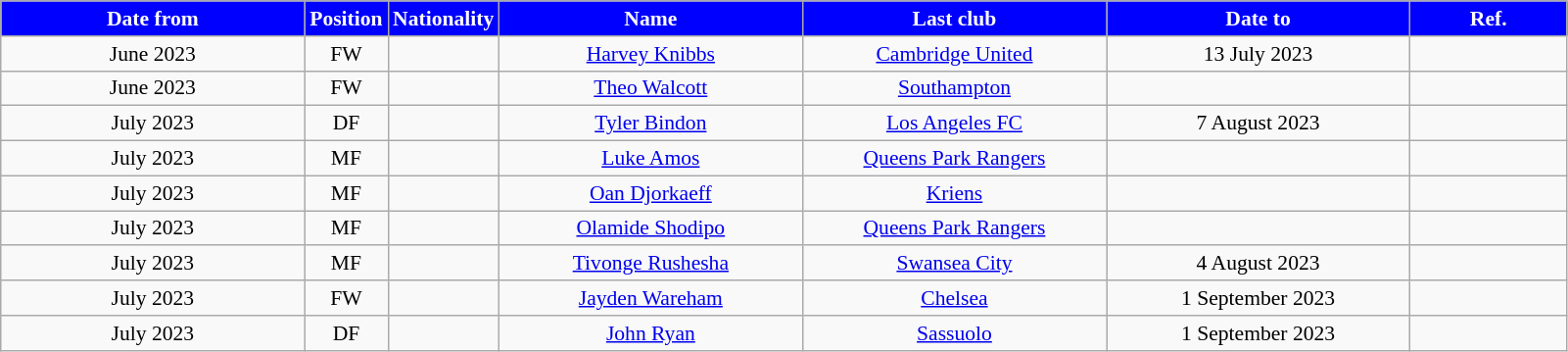<table class="wikitable"  style="text-align:center; font-size:90%; ">
<tr>
<th style="background:#00f; color:white; width:200px;">Date from</th>
<th style="background:#00f; color:white; width:50px;">Position</th>
<th style="background:#00f; color:white; width:50px;">Nationality</th>
<th style="background:#00f; color:white; width:200px;">Name</th>
<th style="background:#00f; color:white; width:200px;">Last club</th>
<th style="background:#00f; color:white; width:200px;">Date to</th>
<th style="background:#00f; color:white; width:100px;">Ref.</th>
</tr>
<tr>
<td>June 2023</td>
<td>FW</td>
<td></td>
<td><a href='#'>Harvey Knibbs</a></td>
<td><a href='#'>Cambridge United</a></td>
<td>13 July 2023</td>
<td></td>
</tr>
<tr>
<td>June 2023</td>
<td>FW</td>
<td></td>
<td><a href='#'>Theo Walcott</a></td>
<td><a href='#'>Southampton</a></td>
<td></td>
<td></td>
</tr>
<tr>
<td>July 2023</td>
<td>DF</td>
<td></td>
<td><a href='#'>Tyler Bindon</a></td>
<td><a href='#'>Los Angeles FC</a></td>
<td>7 August 2023</td>
<td></td>
</tr>
<tr>
<td>July 2023</td>
<td>MF</td>
<td></td>
<td><a href='#'>Luke Amos</a></td>
<td><a href='#'>Queens Park Rangers</a></td>
<td></td>
<td></td>
</tr>
<tr>
<td>July 2023</td>
<td>MF</td>
<td></td>
<td><a href='#'>Oan Djorkaeff</a></td>
<td><a href='#'>Kriens</a></td>
<td></td>
<td></td>
</tr>
<tr>
<td>July 2023</td>
<td>MF</td>
<td></td>
<td><a href='#'>Olamide Shodipo</a></td>
<td><a href='#'>Queens Park Rangers</a></td>
<td></td>
<td></td>
</tr>
<tr>
<td>July 2023</td>
<td>MF</td>
<td></td>
<td><a href='#'>Tivonge Rushesha</a></td>
<td><a href='#'>Swansea City</a></td>
<td>4 August 2023</td>
<td></td>
</tr>
<tr>
<td>July 2023</td>
<td>FW</td>
<td></td>
<td><a href='#'>Jayden Wareham</a></td>
<td><a href='#'>Chelsea</a></td>
<td>1 September 2023</td>
<td></td>
</tr>
<tr>
<td>July 2023</td>
<td>DF</td>
<td></td>
<td><a href='#'>John Ryan</a></td>
<td><a href='#'>Sassuolo</a></td>
<td>1 September 2023</td>
<td></td>
</tr>
</table>
